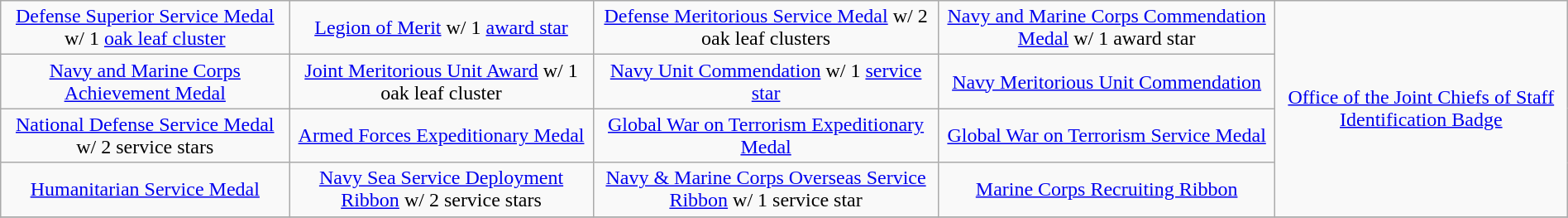<table class="wikitable" style="margin:1em auto; text-align:center;">
<tr>
<td><a href='#'>Defense Superior Service Medal</a> w/ 1 <a href='#'>oak leaf cluster</a></td>
<td><a href='#'>Legion of Merit</a> w/ 1 <a href='#'>award star</a></td>
<td><a href='#'>Defense Meritorious Service Medal</a> w/ 2 oak leaf clusters</td>
<td><a href='#'>Navy and Marine Corps Commendation Medal</a> w/ 1 award star</td>
<td rowspan="4" align="center"><a href='#'>Office of the Joint Chiefs of Staff Identification Badge</a></td>
</tr>
<tr>
<td><a href='#'>Navy and Marine Corps Achievement Medal</a></td>
<td><a href='#'>Joint Meritorious Unit Award</a> w/ 1 oak leaf cluster</td>
<td><a href='#'>Navy Unit Commendation</a> w/ 1 <a href='#'>service star</a></td>
<td><a href='#'>Navy Meritorious Unit Commendation</a></td>
</tr>
<tr>
<td><a href='#'>National Defense Service Medal</a> w/ 2 service stars</td>
<td><a href='#'>Armed Forces Expeditionary Medal</a></td>
<td><a href='#'>Global War on Terrorism Expeditionary Medal</a></td>
<td><a href='#'>Global War on Terrorism Service Medal</a></td>
</tr>
<tr>
<td><a href='#'>Humanitarian Service Medal</a></td>
<td><a href='#'>Navy Sea Service Deployment Ribbon</a> w/ 2 service stars</td>
<td><a href='#'>Navy & Marine Corps Overseas Service Ribbon</a> w/ 1 service star</td>
<td><a href='#'>Marine Corps Recruiting Ribbon</a></td>
</tr>
<tr>
</tr>
</table>
